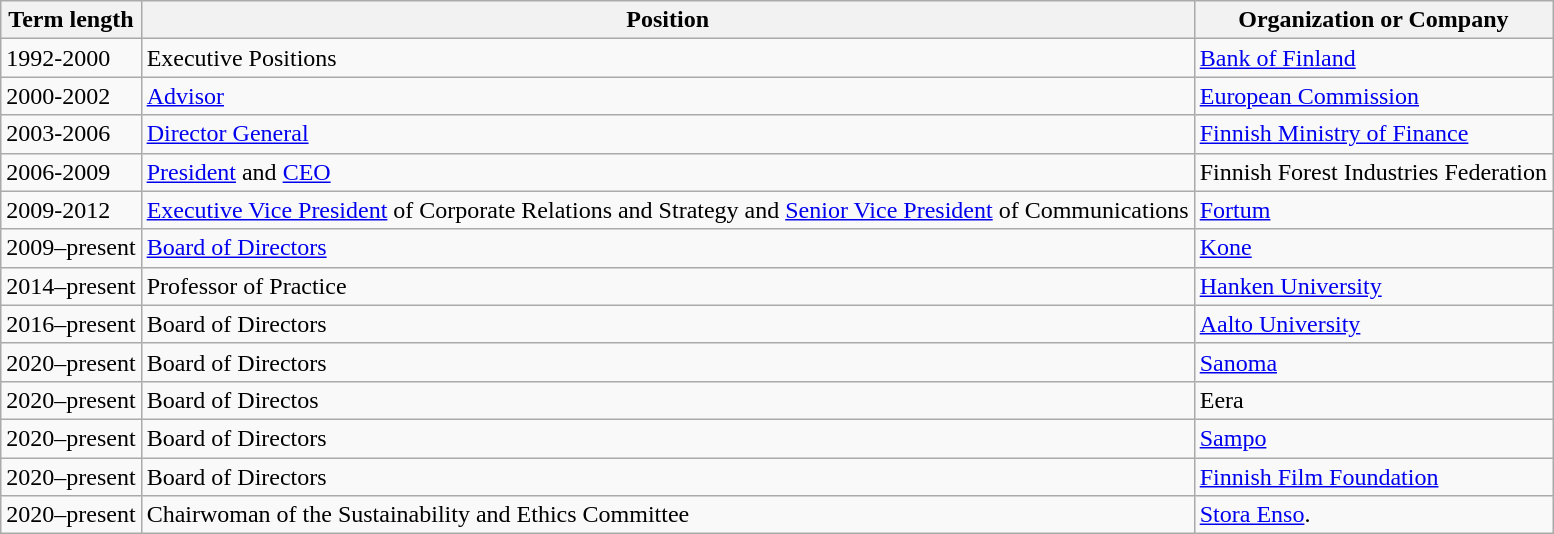<table class="wikitable">
<tr>
<th scope="col">Term length</th>
<th scope="col">Position</th>
<th scope="col">Organization or Company</th>
</tr>
<tr>
<td>1992-2000</td>
<td>Executive Positions</td>
<td><a href='#'>Bank of Finland</a></td>
</tr>
<tr>
<td>2000-2002</td>
<td><a href='#'>Advisor</a></td>
<td><a href='#'>European Commission</a></td>
</tr>
<tr>
<td>2003-2006</td>
<td><a href='#'>Director General</a></td>
<td><a href='#'>Finnish Ministry of Finance</a></td>
</tr>
<tr>
<td>2006-2009</td>
<td><a href='#'>President</a> and <a href='#'>CEO</a></td>
<td>Finnish Forest Industries Federation</td>
</tr>
<tr>
<td>2009-2012</td>
<td><a href='#'>Executive Vice President</a> of Corporate Relations and Strategy and <a href='#'>Senior Vice President</a> of Communications</td>
<td><a href='#'>Fortum</a></td>
</tr>
<tr>
<td>2009–present</td>
<td><a href='#'>Board of Directors</a></td>
<td><a href='#'>Kone</a></td>
</tr>
<tr>
<td>2014–present</td>
<td>Professor of Practice</td>
<td><a href='#'>Hanken University</a></td>
</tr>
<tr>
<td>2016–present</td>
<td>Board of Directors</td>
<td><a href='#'>Aalto University</a></td>
</tr>
<tr>
<td>2020–present</td>
<td>Board of Directors</td>
<td><a href='#'>Sanoma</a></td>
</tr>
<tr>
<td>2020–present</td>
<td>Board of Directos</td>
<td>Eera</td>
</tr>
<tr>
<td>2020–present</td>
<td>Board of Directors</td>
<td><a href='#'>Sampo</a></td>
</tr>
<tr>
<td>2020–present</td>
<td>Board of Directors</td>
<td><a href='#'>Finnish Film Foundation</a></td>
</tr>
<tr>
<td>2020–present</td>
<td>Chairwoman of the Sustainability and Ethics Committee</td>
<td><a href='#'>Stora Enso</a>.</td>
</tr>
</table>
